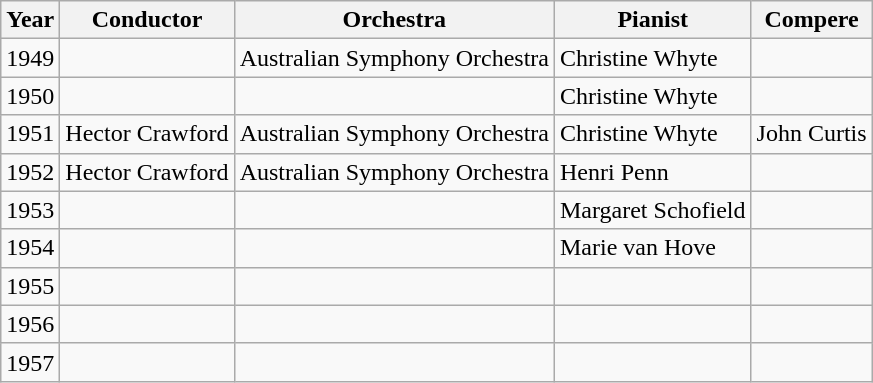<table class="wikitable">
<tr>
<th>Year</th>
<th>Conductor</th>
<th>Orchestra</th>
<th>Pianist</th>
<th>Compere</th>
</tr>
<tr>
<td>1949</td>
<td></td>
<td>Australian Symphony Orchestra</td>
<td>Christine Whyte</td>
<td></td>
</tr>
<tr>
<td>1950</td>
<td></td>
<td></td>
<td>Christine Whyte</td>
<td></td>
</tr>
<tr>
<td>1951</td>
<td>Hector Crawford</td>
<td>Australian Symphony Orchestra</td>
<td>Christine Whyte</td>
<td>John Curtis</td>
</tr>
<tr>
<td>1952</td>
<td>Hector Crawford</td>
<td>Australian Symphony Orchestra</td>
<td>Henri Penn</td>
<td></td>
</tr>
<tr>
<td>1953</td>
<td></td>
<td></td>
<td>Margaret Schofield</td>
<td></td>
</tr>
<tr>
<td>1954</td>
<td></td>
<td></td>
<td>Marie van Hove</td>
<td></td>
</tr>
<tr>
<td>1955</td>
<td></td>
<td></td>
<td></td>
<td></td>
</tr>
<tr>
<td>1956</td>
<td></td>
<td></td>
<td></td>
<td></td>
</tr>
<tr>
<td>1957</td>
<td></td>
<td></td>
<td></td>
<td></td>
</tr>
</table>
